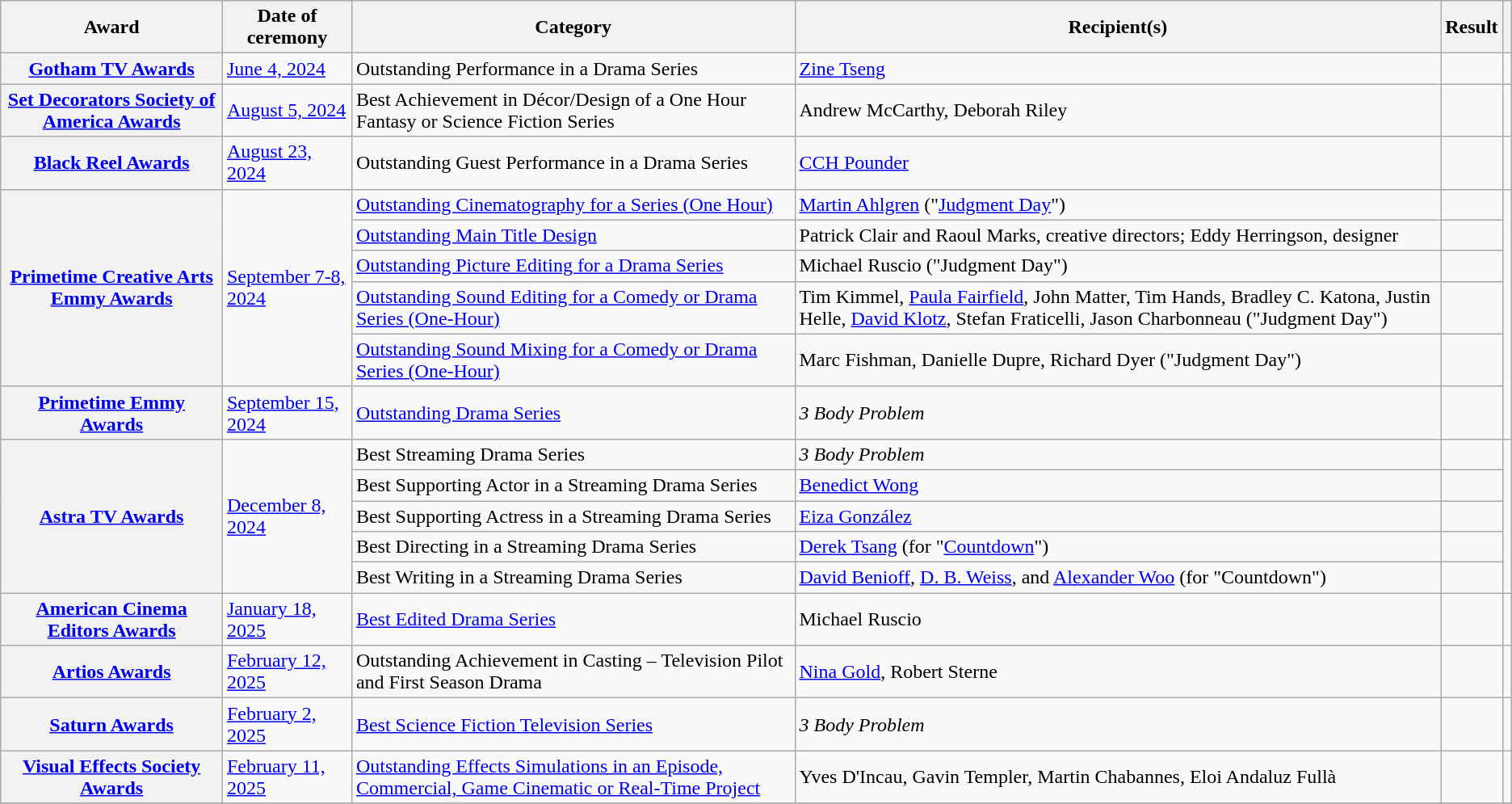<table class="wikitable plainrowheaders sortable">
<tr>
<th scope="col">Award</th>
<th scope="col">Date of ceremony</th>
<th scope="col">Category</th>
<th scope="col">Recipient(s)</th>
<th scope="col">Result</th>
<th scope="col"></th>
</tr>
<tr>
<th scope="row"><a href='#'>Gotham TV Awards</a></th>
<td><a href='#'>June 4, 2024</a></td>
<td>Outstanding Performance in a Drama Series</td>
<td><a href='#'>Zine Tseng</a></td>
<td></td>
<td style="text-align:center"></td>
</tr>
<tr>
<th scope="row"><a href='#'>Set Decorators Society of America Awards</a></th>
<td><a href='#'>August 5, 2024</a></td>
<td>Best Achievement in Décor/Design of a One Hour Fantasy or Science Fiction Series</td>
<td>Andrew McCarthy, Deborah Riley</td>
<td></td>
<td align="center"></td>
</tr>
<tr>
<th scope="row"><a href='#'>Black Reel Awards</a></th>
<td><a href='#'>August 23, 2024</a></td>
<td>Outstanding Guest Performance in a Drama Series</td>
<td><a href='#'>CCH Pounder</a></td>
<td></td>
<td rowspan="1" align=center></td>
</tr>
<tr>
<th scope="row" rowspan="5"><a href='#'>Primetime Creative Arts Emmy Awards</a></th>
<td rowspan="5"><a href='#'>September 7-8, 2024</a></td>
<td><a href='#'>Outstanding Cinematography for a Series (One Hour)</a></td>
<td><a href='#'>Martin Ahlgren</a> ("<a href='#'>Judgment Day</a>")</td>
<td></td>
<td rowspan="6" style="text-align:center;"></td>
</tr>
<tr>
<td><a href='#'>Outstanding Main Title Design</a></td>
<td>Patrick Clair and Raoul Marks, creative directors; Eddy Herringson, designer</td>
<td></td>
</tr>
<tr>
<td><a href='#'>Outstanding Picture Editing for a Drama Series</a></td>
<td>Michael Ruscio ("Judgment Day")</td>
<td></td>
</tr>
<tr>
<td><a href='#'>Outstanding Sound Editing for a Comedy or Drama Series (One-Hour)</a></td>
<td>Tim Kimmel, <a href='#'>Paula Fairfield</a>, John Matter, Tim Hands, Bradley C. Katona, Justin Helle, <a href='#'>David Klotz</a>, Stefan Fraticelli, Jason Charbonneau ("Judgment Day")</td>
<td></td>
</tr>
<tr>
<td><a href='#'>Outstanding Sound Mixing for a Comedy or Drama Series (One-Hour)</a></td>
<td>Marc Fishman, Danielle Dupre, Richard Dyer ("Judgment Day")</td>
<td></td>
</tr>
<tr>
<th scope="row"><a href='#'>Primetime Emmy Awards</a></th>
<td><a href='#'>September 15, 2024</a></td>
<td><a href='#'>Outstanding Drama Series</a></td>
<td><em>3 Body Problem</em></td>
<td></td>
</tr>
<tr>
<th scope="row" rowspan="5"><a href='#'>Astra TV Awards</a></th>
<td rowspan="5"><a href='#'>December 8, 2024</a></td>
<td>Best Streaming Drama Series</td>
<td><em>3 Body Problem</em></td>
<td></td>
<td rowspan="5" style="text-align:center"></td>
</tr>
<tr>
<td>Best Supporting Actor in a Streaming Drama Series</td>
<td><a href='#'>Benedict Wong</a></td>
<td></td>
</tr>
<tr>
<td>Best Supporting Actress in a Streaming Drama Series</td>
<td><a href='#'>Eiza González</a></td>
<td></td>
</tr>
<tr>
<td>Best Directing in a Streaming Drama Series</td>
<td data-sort-value="Tsang, Derek"><a href='#'>Derek Tsang</a> (for "<a href='#'>Countdown</a>")</td>
<td></td>
</tr>
<tr>
<td>Best Writing in a Streaming Drama Series</td>
<td data-sort-value="Benioff, David"; "Weiss, D.B."><a href='#'>David Benioff</a>, <a href='#'>D. B. Weiss</a>, and <a href='#'>Alexander Woo</a> (for "Countdown")</td>
<td></td>
</tr>
<tr>
<th scope="row"><a href='#'>American Cinema Editors Awards</a></th>
<td><a href='#'>January 18, 2025</a></td>
<td><a href='#'>Best Edited Drama Series</a></td>
<td>Michael Ruscio </td>
<td></td>
<td align="center"></td>
</tr>
<tr>
<th scope="row"><a href='#'>Artios Awards</a></th>
<td><a href='#'>February 12, 2025</a></td>
<td>Outstanding Achievement in Casting – Television Pilot and First Season Drama</td>
<td><a href='#'>Nina Gold</a>, Robert Sterne</td>
<td></td>
<td align="center"></td>
</tr>
<tr>
<th scope="row" rowspan="1"><a href='#'>Saturn Awards</a></th>
<td rowspan="1"><a href='#'>February 2, 2025</a></td>
<td><a href='#'>Best Science Fiction Television Series</a></td>
<td><em>3 Body Problem</em></td>
<td></td>
<td align="center" rowspan="1"></td>
</tr>
<tr>
<th scope="row"><a href='#'>Visual Effects Society Awards</a></th>
<td><a href='#'>February 11, 2025</a></td>
<td><a href='#'>Outstanding Effects Simulations in an Episode, Commercial, Game Cinematic or Real-Time Project</a></td>
<td>Yves D'Incau, Gavin Templer, Martin Chabannes, Eloi Andaluz Fullà </td>
<td></td>
<td align="center"></td>
</tr>
<tr>
</tr>
</table>
